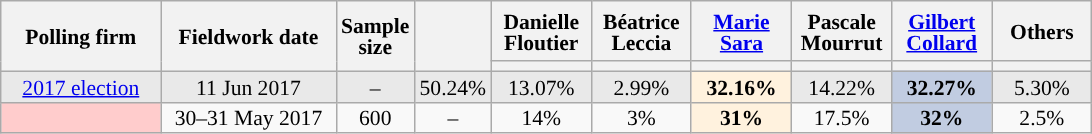<table class="wikitable sortable" style="text-align:center;font-size:90%;line-height:14px;">
<tr style="height:40px;">
<th style="width:100px;" rowspan="2">Polling firm</th>
<th style="width:110px;" rowspan="2">Fieldwork date</th>
<th style="width:35px;" rowspan="2">Sample<br>size</th>
<th style="width:30px;" rowspan="2"></th>
<th class="unsortable" style="width:60px;">Danielle Floutier<br></th>
<th class="unsortable" style="width:60px;">Béatrice Leccia<br></th>
<th class="unsortable" style="width:60px;"><a href='#'>Marie Sara</a><br></th>
<th class="unsortable" style="width:60px;">Pascale Mourrut<br></th>
<th class="unsortable" style="width:60px;"><a href='#'>Gilbert Collard</a><br></th>
<th class="unsortable" style="width:60px;">Others</th>
</tr>
<tr>
<th style="background:"></th>
<th style="background:"></th>
<th style="background:"></th>
<th style="background:"></th>
<th style="background:"></th>
<th style="background:"></th>
</tr>
<tr style="background:#E9E9E9;">
<td><a href='#'>2017 election</a></td>
<td data-sort-value="2017-06-11">11 Jun 2017</td>
<td>–</td>
<td>50.24%</td>
<td>13.07%</td>
<td>2.99%</td>
<td style="background:#FFF2DE;"><strong>32.16%</strong></td>
<td>14.22%</td>
<td style="background:#C1CCE1;"><strong>32.27%</strong></td>
<td>5.30%</td>
</tr>
<tr>
<td style="background:#FFCCCC;"></td>
<td data-sort-value="2017-05-31">30–31 May 2017</td>
<td>600</td>
<td>–</td>
<td>14%</td>
<td>3%</td>
<td style="background:#FFF2DE;"><strong>31%</strong></td>
<td>17.5%</td>
<td style="background:#C1CCE1;"><strong>32%</strong></td>
<td>2.5%</td>
</tr>
</table>
